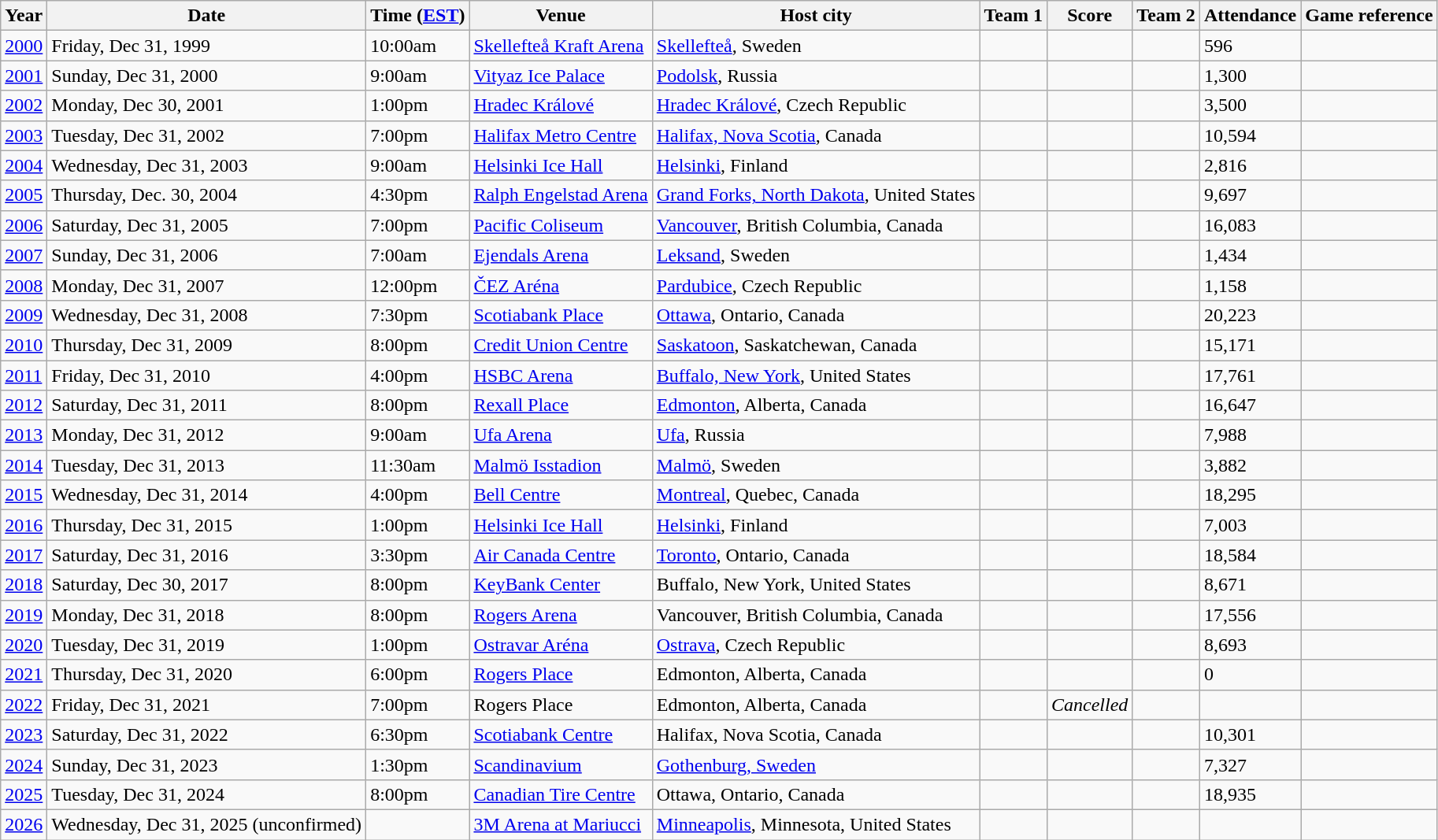<table class="wikitable">
<tr>
<th>Year</th>
<th>Date</th>
<th>Time (<a href='#'>EST</a>)</th>
<th>Venue</th>
<th>Host city</th>
<th>Team 1</th>
<th>Score</th>
<th>Team 2</th>
<th>Attendance</th>
<th>Game reference</th>
</tr>
<tr>
<td><a href='#'>2000</a></td>
<td>Friday, Dec 31, 1999</td>
<td>10:00am</td>
<td><a href='#'>Skellefteå Kraft Arena</a></td>
<td> <a href='#'>Skellefteå</a>, Sweden</td>
<td></td>
<td></td>
<td></td>
<td>596</td>
<td></td>
</tr>
<tr>
<td><a href='#'>2001</a></td>
<td>Sunday, Dec 31, 2000</td>
<td>9:00am</td>
<td><a href='#'>Vityaz Ice Palace</a></td>
<td> <a href='#'>Podolsk</a>, Russia</td>
<td></td>
<td></td>
<td></td>
<td>1,300</td>
<td></td>
</tr>
<tr>
<td><a href='#'>2002</a></td>
<td>Monday, Dec 30, 2001</td>
<td>1:00pm</td>
<td><a href='#'>Hradec Králové</a></td>
<td> <a href='#'>Hradec Králové</a>, Czech Republic</td>
<td></td>
<td></td>
<td></td>
<td>3,500</td>
<td></td>
</tr>
<tr>
<td><a href='#'>2003</a></td>
<td>Tuesday, Dec 31, 2002</td>
<td>7:00pm</td>
<td><a href='#'>Halifax Metro Centre</a></td>
<td> <a href='#'>Halifax, Nova Scotia</a>, Canada</td>
<td></td>
<td></td>
<td></td>
<td>10,594</td>
<td></td>
</tr>
<tr>
<td><a href='#'>2004</a></td>
<td>Wednesday, Dec 31, 2003</td>
<td>9:00am</td>
<td><a href='#'>Helsinki Ice Hall</a></td>
<td> <a href='#'>Helsinki</a>, Finland</td>
<td></td>
<td></td>
<td></td>
<td>2,816</td>
<td></td>
</tr>
<tr>
<td><a href='#'>2005</a></td>
<td>Thursday, Dec. 30, 2004</td>
<td>4:30pm</td>
<td><a href='#'>Ralph Engelstad Arena</a></td>
<td> <a href='#'>Grand Forks, North Dakota</a>, United States</td>
<td></td>
<td></td>
<td></td>
<td>9,697</td>
<td></td>
</tr>
<tr>
<td><a href='#'>2006</a></td>
<td>Saturday, Dec 31, 2005</td>
<td>7:00pm</td>
<td><a href='#'>Pacific Coliseum</a></td>
<td> <a href='#'>Vancouver</a>, British Columbia, Canada</td>
<td></td>
<td></td>
<td></td>
<td>16,083</td>
<td></td>
</tr>
<tr>
<td><a href='#'>2007</a></td>
<td>Sunday, Dec 31, 2006</td>
<td>7:00am</td>
<td><a href='#'>Ejendals Arena</a></td>
<td> <a href='#'>Leksand</a>, Sweden</td>
<td></td>
<td></td>
<td></td>
<td>1,434</td>
<td></td>
</tr>
<tr>
<td><a href='#'>2008</a></td>
<td>Monday, Dec 31, 2007</td>
<td>12:00pm</td>
<td><a href='#'>ČEZ Aréna</a></td>
<td> <a href='#'>Pardubice</a>, Czech Republic</td>
<td></td>
<td></td>
<td></td>
<td>1,158</td>
<td></td>
</tr>
<tr>
<td><a href='#'>2009</a></td>
<td>Wednesday, Dec 31, 2008</td>
<td>7:30pm</td>
<td><a href='#'>Scotiabank Place</a></td>
<td> <a href='#'>Ottawa</a>, Ontario, Canada</td>
<td></td>
<td></td>
<td></td>
<td>20,223</td>
<td></td>
</tr>
<tr>
<td><a href='#'>2010</a></td>
<td>Thursday, Dec 31, 2009</td>
<td>8:00pm</td>
<td><a href='#'>Credit Union Centre</a></td>
<td> <a href='#'>Saskatoon</a>, Saskatchewan, Canada</td>
<td></td>
<td></td>
<td></td>
<td>15,171</td>
<td></td>
</tr>
<tr>
<td><a href='#'>2011</a></td>
<td>Friday, Dec 31, 2010</td>
<td>4:00pm</td>
<td><a href='#'>HSBC Arena</a></td>
<td> <a href='#'>Buffalo, New York</a>, United States</td>
<td></td>
<td></td>
<td></td>
<td>17,761</td>
<td></td>
</tr>
<tr>
<td><a href='#'>2012</a></td>
<td>Saturday, Dec 31, 2011</td>
<td>8:00pm</td>
<td><a href='#'>Rexall Place</a></td>
<td> <a href='#'>Edmonton</a>, Alberta, Canada</td>
<td></td>
<td></td>
<td></td>
<td>16,647</td>
<td></td>
</tr>
<tr>
<td><a href='#'>2013</a></td>
<td>Monday, Dec 31, 2012</td>
<td>9:00am</td>
<td><a href='#'>Ufa Arena</a></td>
<td> <a href='#'>Ufa</a>, Russia</td>
<td></td>
<td></td>
<td></td>
<td>7,988</td>
<td></td>
</tr>
<tr>
<td><a href='#'>2014</a></td>
<td>Tuesday, Dec 31, 2013</td>
<td>11:30am</td>
<td><a href='#'>Malmö Isstadion</a></td>
<td> <a href='#'>Malmö</a>, Sweden</td>
<td></td>
<td></td>
<td></td>
<td>3,882</td>
<td></td>
</tr>
<tr>
<td><a href='#'>2015</a></td>
<td>Wednesday, Dec 31, 2014</td>
<td>4:00pm</td>
<td><a href='#'>Bell Centre</a></td>
<td> <a href='#'>Montreal</a>, Quebec, Canada</td>
<td></td>
<td></td>
<td></td>
<td>18,295</td>
<td></td>
</tr>
<tr>
<td><a href='#'>2016</a></td>
<td>Thursday, Dec 31, 2015</td>
<td>1:00pm</td>
<td><a href='#'>Helsinki Ice Hall</a></td>
<td> <a href='#'>Helsinki</a>, Finland</td>
<td></td>
<td></td>
<td></td>
<td>7,003</td>
<td></td>
</tr>
<tr>
<td><a href='#'>2017</a></td>
<td>Saturday, Dec 31, 2016</td>
<td>3:30pm</td>
<td><a href='#'>Air Canada Centre</a></td>
<td> <a href='#'>Toronto</a>, Ontario, Canada</td>
<td></td>
<td></td>
<td></td>
<td>18,584</td>
<td></td>
</tr>
<tr>
<td><a href='#'>2018</a></td>
<td>Saturday, Dec 30, 2017</td>
<td>8:00pm</td>
<td><a href='#'>KeyBank Center</a></td>
<td> Buffalo, New York, United States</td>
<td></td>
<td></td>
<td></td>
<td>8,671</td>
<td></td>
</tr>
<tr>
<td><a href='#'>2019</a></td>
<td>Monday, Dec 31, 2018</td>
<td>8:00pm</td>
<td><a href='#'>Rogers Arena</a></td>
<td> Vancouver, British Columbia, Canada</td>
<td></td>
<td></td>
<td></td>
<td>17,556</td>
<td></td>
</tr>
<tr>
<td><a href='#'>2020</a></td>
<td>Tuesday, Dec 31, 2019</td>
<td>1:00pm</td>
<td><a href='#'>Ostravar Aréna</a></td>
<td> <a href='#'>Ostrava</a>, Czech Republic</td>
<td></td>
<td></td>
<td></td>
<td>8,693</td>
<td></td>
</tr>
<tr>
<td><a href='#'>2021</a></td>
<td>Thursday, Dec 31, 2020</td>
<td>6:00pm</td>
<td><a href='#'>Rogers Place</a></td>
<td> Edmonton, Alberta, Canada</td>
<td></td>
<td></td>
<td></td>
<td>0</td>
<td></td>
</tr>
<tr>
<td><a href='#'>2022</a></td>
<td>Friday, Dec 31, 2021</td>
<td>7:00pm</td>
<td>Rogers Place</td>
<td> Edmonton, Alberta, Canada</td>
<td></td>
<td><em>Cancelled</em></td>
<td></td>
<td></td>
<td></td>
</tr>
<tr>
<td><a href='#'>2023</a></td>
<td>Saturday, Dec 31, 2022</td>
<td>6:30pm</td>
<td><a href='#'>Scotiabank Centre</a></td>
<td> Halifax, Nova Scotia, Canada</td>
<td></td>
<td></td>
<td></td>
<td>10,301</td>
<td></td>
</tr>
<tr>
<td><a href='#'>2024</a></td>
<td>Sunday, Dec 31, 2023</td>
<td>1:30pm</td>
<td><a href='#'>Scandinavium</a></td>
<td> <a href='#'>Gothenburg, Sweden</a></td>
<td></td>
<td></td>
<td></td>
<td>7,327</td>
<td></td>
</tr>
<tr>
<td><a href='#'>2025</a></td>
<td>Tuesday, Dec 31, 2024</td>
<td>8:00pm</td>
<td><a href='#'>Canadian Tire Centre</a></td>
<td> Ottawa, Ontario, Canada</td>
<td></td>
<td></td>
<td></td>
<td>18,935</td>
<td></td>
</tr>
<tr>
<td><a href='#'>2026</a></td>
<td>Wednesday, Dec 31, 2025 (unconfirmed)</td>
<td></td>
<td><a href='#'>3M Arena at Mariucci</a></td>
<td> <a href='#'>Minneapolis</a>, Minnesota, United States</td>
<td></td>
<td></td>
<td></td>
<td></td>
<td></td>
</tr>
</table>
